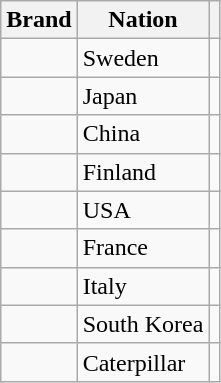<table class="wikitable">
<tr>
<th>Brand</th>
<th>Nation</th>
<th></th>
</tr>
<tr>
<td></td>
<td>Sweden</td>
<td></td>
</tr>
<tr>
<td></td>
<td>Japan</td>
<td></td>
</tr>
<tr>
<td></td>
<td>China</td>
</tr>
<tr>
<td></td>
<td>Finland</td>
<td></td>
</tr>
<tr>
<td></td>
<td>USA</td>
<td></td>
</tr>
<tr>
<td></td>
<td>France</td>
<td></td>
</tr>
<tr>
<td></td>
<td>Italy</td>
<td></td>
</tr>
<tr>
<td></td>
<td>South Korea</td>
<td></td>
</tr>
<tr>
<td></td>
<td>Caterpillar</td>
<td></td>
</tr>
</table>
